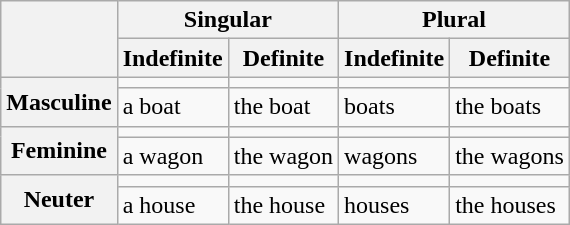<table class="wikitable">
<tr>
<th rowspan="2"></th>
<th colspan="2">Singular</th>
<th colspan="2">Plural</th>
</tr>
<tr>
<th>Indefinite</th>
<th>Definite</th>
<th>Indefinite</th>
<th>Definite</th>
</tr>
<tr>
<th rowspan="2">Masculine</th>
<td></td>
<td></td>
<td></td>
<td></td>
</tr>
<tr>
<td>a boat</td>
<td>the boat</td>
<td>boats</td>
<td>the boats</td>
</tr>
<tr>
<th rowspan="2">Feminine</th>
<td></td>
<td></td>
<td></td>
<td></td>
</tr>
<tr>
<td>a wagon</td>
<td>the wagon</td>
<td>wagons</td>
<td>the wagons</td>
</tr>
<tr>
<th rowspan="2">Neuter</th>
<td></td>
<td></td>
<td></td>
<td></td>
</tr>
<tr>
<td>a house</td>
<td>the house</td>
<td>houses</td>
<td>the houses</td>
</tr>
</table>
